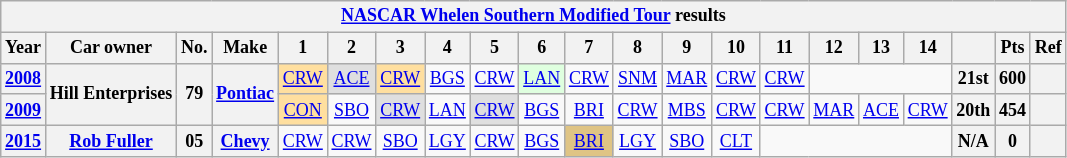<table class="wikitable" style="text-align:center; font-size:75%">
<tr>
<th colspan=21><a href='#'>NASCAR Whelen Southern Modified Tour</a> results</th>
</tr>
<tr>
<th>Year</th>
<th>Car owner</th>
<th>No.</th>
<th>Make</th>
<th>1</th>
<th>2</th>
<th>3</th>
<th>4</th>
<th>5</th>
<th>6</th>
<th>7</th>
<th>8</th>
<th>9</th>
<th>10</th>
<th>11</th>
<th>12</th>
<th>13</th>
<th>14</th>
<th></th>
<th>Pts</th>
<th>Ref</th>
</tr>
<tr>
<th><a href='#'>2008</a></th>
<th rowspan=2>Hill Enterprises</th>
<th rowspan=2>79</th>
<th rowspan=2><a href='#'>Pontiac</a></th>
<td style="background:#FFDF9F;"><a href='#'>CRW</a><br></td>
<td style="background:#DFDFDF;"><a href='#'>ACE</a><br></td>
<td style="background:#FFDF9F;"><a href='#'>CRW</a><br></td>
<td><a href='#'>BGS</a></td>
<td><a href='#'>CRW</a></td>
<td style="background:#DFFFDF;"><a href='#'>LAN</a><br></td>
<td><a href='#'>CRW</a></td>
<td><a href='#'>SNM</a></td>
<td><a href='#'>MAR</a></td>
<td><a href='#'>CRW</a></td>
<td><a href='#'>CRW</a></td>
<td colspan=3></td>
<th>21st</th>
<th>600</th>
<th></th>
</tr>
<tr>
<th><a href='#'>2009</a></th>
<td style="background:#FFDF9F;"><a href='#'>CON</a><br></td>
<td><a href='#'>SBO</a></td>
<td style="background:#DFDFDF;"><a href='#'>CRW</a><br></td>
<td><a href='#'>LAN</a></td>
<td style="background:#DFDFDF;"><a href='#'>CRW</a><br></td>
<td><a href='#'>BGS</a></td>
<td><a href='#'>BRI</a></td>
<td><a href='#'>CRW</a></td>
<td><a href='#'>MBS</a></td>
<td><a href='#'>CRW</a></td>
<td><a href='#'>CRW</a></td>
<td><a href='#'>MAR</a></td>
<td><a href='#'>ACE</a></td>
<td><a href='#'>CRW</a></td>
<th>20th</th>
<th>454</th>
<th></th>
</tr>
<tr>
<th><a href='#'>2015</a></th>
<th><a href='#'>Rob Fuller</a></th>
<th>05</th>
<th><a href='#'>Chevy</a></th>
<td><a href='#'>CRW</a></td>
<td><a href='#'>CRW</a></td>
<td><a href='#'>SBO</a></td>
<td><a href='#'>LGY</a></td>
<td><a href='#'>CRW</a></td>
<td><a href='#'>BGS</a></td>
<td style="background:#DFC484;"><a href='#'>BRI</a><br></td>
<td><a href='#'>LGY</a></td>
<td><a href='#'>SBO</a></td>
<td><a href='#'>CLT</a></td>
<td colspan=4></td>
<th>N/A</th>
<th>0</th>
<th></th>
</tr>
</table>
